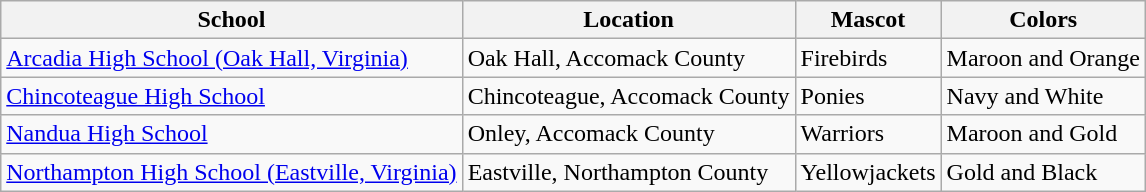<table class="wikitable sortable">
<tr>
<th>School</th>
<th>Location</th>
<th>Mascot</th>
<th>Colors</th>
</tr>
<tr>
<td><a href='#'>Arcadia High School (Oak Hall, Virginia)</a></td>
<td>Oak Hall, Accomack County</td>
<td>Firebirds</td>
<td>  Maroon and Orange</td>
</tr>
<tr>
<td><a href='#'>Chincoteague High School</a></td>
<td>Chincoteague, Accomack County</td>
<td>Ponies</td>
<td>  Navy and White</td>
</tr>
<tr>
<td><a href='#'>Nandua High School</a></td>
<td>Onley, Accomack County</td>
<td>Warriors</td>
<td>  Maroon and Gold</td>
</tr>
<tr>
<td><a href='#'>Northampton High School (Eastville, Virginia)</a></td>
<td>Eastville, Northampton County</td>
<td>Yellowjackets</td>
<td>  Gold and Black</td>
</tr>
</table>
